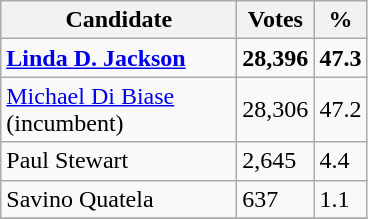<table class="wikitable">
<tr>
<th bgcolor="#DDDDFF" width="150px">Candidate</th>
<th bgcolor="#DDDDFF">Votes</th>
<th bgcolor="#DDDDFF">%</th>
</tr>
<tr>
<td><strong><a href='#'>Linda D. Jackson</a></strong></td>
<td><strong>28,396</strong></td>
<td><strong>47.3</strong></td>
</tr>
<tr>
<td><a href='#'>Michael Di Biase</a> (incumbent)</td>
<td>28,306</td>
<td>47.2</td>
</tr>
<tr>
<td>Paul Stewart</td>
<td>2,645</td>
<td>4.4</td>
</tr>
<tr>
<td>Savino Quatela</td>
<td>637</td>
<td>1.1</td>
</tr>
<tr>
</tr>
</table>
